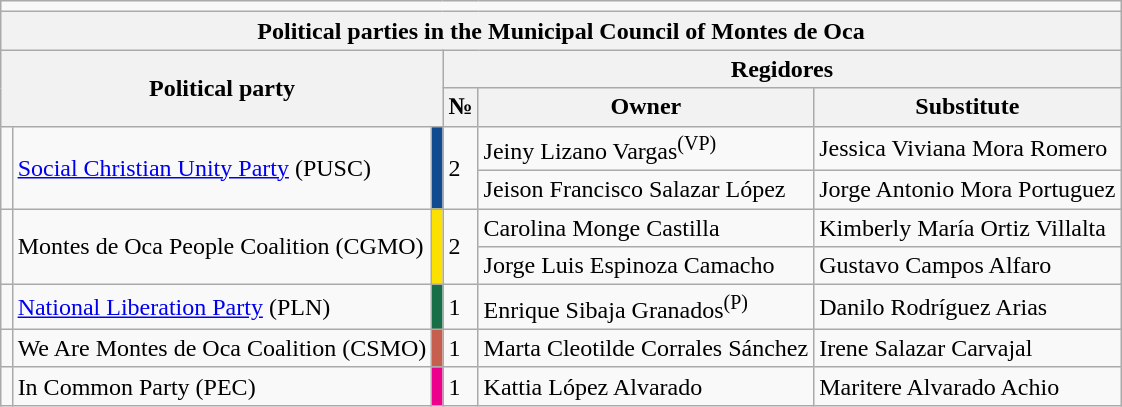<table class="wikitable" border="1" style="margin:auto;">
<tr>
<td colspan="6"></td>
</tr>
<tr>
<th colspan="6"><strong>Political parties in the Municipal Council of Montes de Oca</strong></th>
</tr>
<tr ---->
<th colspan="3" rowspan="2">Political party</th>
<th colspan="3">Regidores</th>
</tr>
<tr>
<th>№</th>
<th>Owner</th>
<th>Substitute</th>
</tr>
<tr>
<td rowspan="2"></td>
<td rowspan="2"><a href='#'>Social Christian Unity Party</a> (PUSC)</td>
<td rowspan="2" bgcolor="#104B90"></td>
<td rowspan="2">2</td>
<td>Jeiny Lizano Vargas<sup>(VP)</sup></td>
<td>Jessica Viviana Mora Romero</td>
</tr>
<tr>
<td>Jeison Francisco Salazar López</td>
<td>Jorge Antonio Mora Portuguez</td>
</tr>
<tr>
<td rowspan="2"></td>
<td rowspan="2">Montes de Oca People Coalition (CGMO)</td>
<td rowspan="2" bgcolor="#FCE000"></td>
<td rowspan="2">2</td>
<td>Carolina Monge Castilla</td>
<td>Kimberly María Ortiz Villalta</td>
</tr>
<tr ---->
<td>Jorge Luis Espinoza Camacho</td>
<td>Gustavo Campos Alfaro</td>
</tr>
<tr>
<td></td>
<td><a href='#'>National Liberation Party</a> (PLN)</td>
<td bgcolor="#186E47"></td>
<td>1</td>
<td>Enrique Sibaja Granados<sup>(P)</sup></td>
<td>Danilo Rodríguez Arias</td>
</tr>
<tr>
<td></td>
<td>We Are Montes de Oca Coalition (CSMO)</td>
<td bgcolor="#C75F4E"></td>
<td>1</td>
<td>Marta Cleotilde Corrales Sánchez</td>
<td>Irene Salazar Carvajal</td>
</tr>
<tr>
<td></td>
<td>In Common Party (PEC)</td>
<td bgcolor="#EC008C"></td>
<td>1</td>
<td>Kattia López Alvarado</td>
<td>Maritere Alvarado Achio</td>
</tr>
</table>
